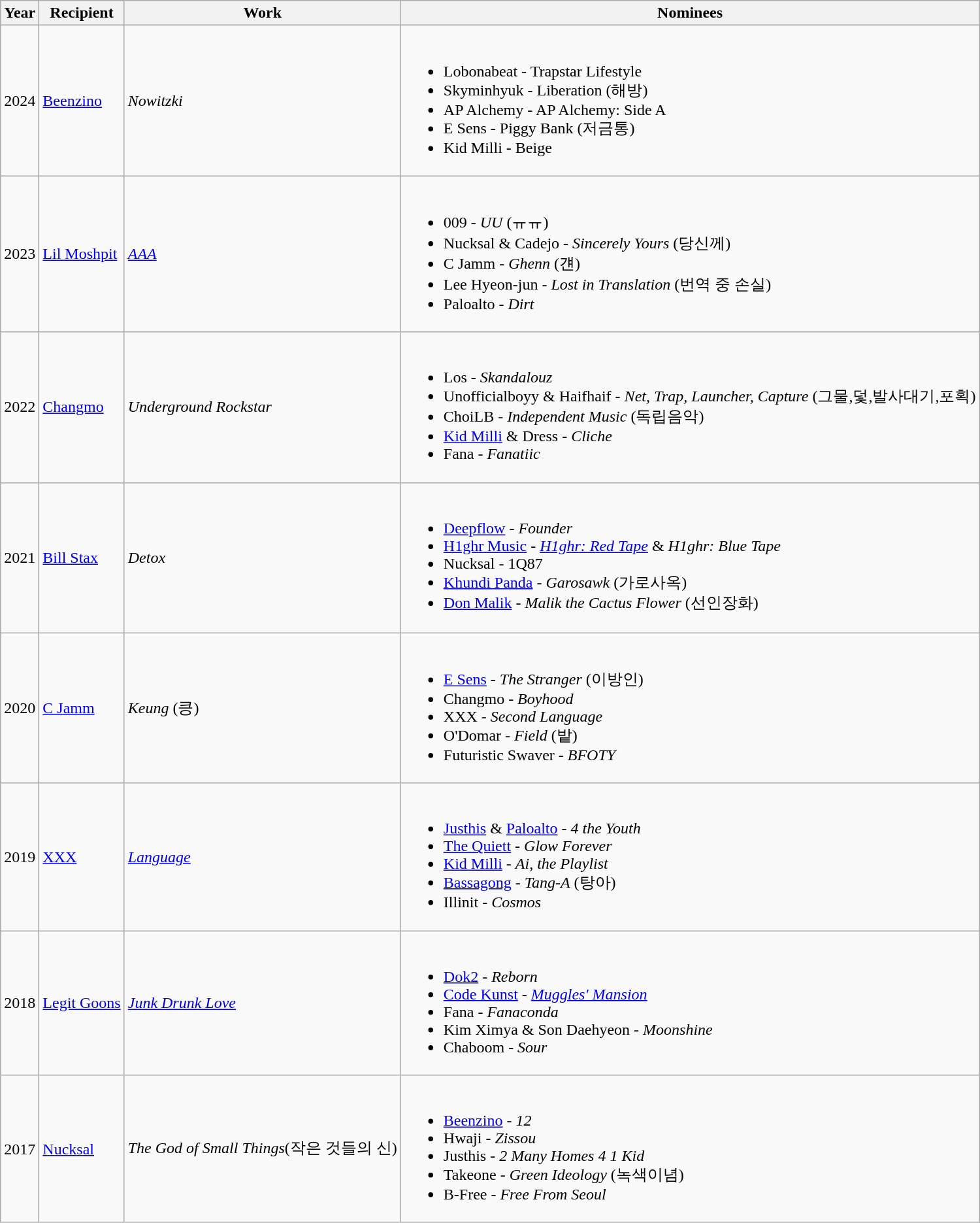<table class="wikitable">
<tr>
<th>Year</th>
<th>Recipient</th>
<th>Work</th>
<th>Nominees</th>
</tr>
<tr>
<td>2024</td>
<td><a href='#'>Beenzino</a></td>
<td><em>Nowitzki</em></td>
<td><br><ul><li>Lobonabeat - Trapstar Lifestyle</li><li>Skyminhyuk - Liberation (해방)</li><li>AP Alchemy - AP Alchemy: Side A</li><li>E Sens - Piggy Bank (저금통)</li><li>Kid Milli - Beige</li></ul></td>
</tr>
<tr>
<td>2023</td>
<td><a href='#'>Lil Moshpit</a></td>
<td><em><a href='#'>AAA</a></em></td>
<td><br><ul><li>009 - <em>UU</em> (ㅠㅠ)</li><li>Nucksal & Cadejo - <em>Sincerely Yours</em> (당신께)</li><li>C Jamm - <em>Ghenn</em> (걘)</li><li>Lee Hyeon-jun - <em>Lost in Translation</em> (번역 중 손실)</li><li>Paloalto - <em>Dirt</em></li></ul></td>
</tr>
<tr>
<td>2022</td>
<td><a href='#'>Changmo</a></td>
<td><em>Underground Rockstar</em></td>
<td><br><ul><li>Los - <em>Skandalouz</em></li><li>Unofficialboyy & Haifhaif - <em>Net, Trap, Launcher, Capture</em> (그물,덫,발사대기,포획)</li><li>ChoiLB - <em>Independent Music</em> (독립음악)</li><li><a href='#'>Kid Milli</a> & Dress - <em>Cliche</em></li><li>Fana - <em>Fanatiic</em></li></ul></td>
</tr>
<tr>
<td>2021</td>
<td><a href='#'>Bill Stax</a></td>
<td><em>Detox</em></td>
<td><br><ul><li><a href='#'>Deepflow</a> - <em>Founder</em></li><li><a href='#'>H1ghr Music</a> - <em><a href='#'>H1ghr: Red Tape</a></em> & <em>H1ghr: Blue Tape</em></li><li>Nucksal - 1Q87</li><li><a href='#'>Khundi Panda</a> - <em>Garosawk</em> (가로사옥)</li><li><a href='#'>Don Malik</a> - <em>Malik the Cactus Flower</em> (선인장화)</li></ul></td>
</tr>
<tr>
<td>2020</td>
<td><a href='#'>C Jamm</a></td>
<td><em>Keung</em> (킁)</td>
<td><br><ul><li><a href='#'>E Sens</a> - <em>The Stranger</em> (이방인)</li><li>Changmo - <em>Boyhood</em></li><li>XXX - <em>Second Language</em></li><li>O'Domar - <em>Field</em> (밭)</li><li>Futuristic Swaver - <em>BFOTY</em></li></ul></td>
</tr>
<tr>
<td>2019</td>
<td><a href='#'>XXX</a></td>
<td><em><a href='#'>Language</a></em></td>
<td><br><ul><li><a href='#'>Justhis</a> & <a href='#'>Paloalto</a> - <em>4 the Youth</em></li><li><a href='#'>The Quiett</a> - <em>Glow Forever</em></li><li><a href='#'>Kid Milli</a> - <em>Ai, the Playlist</em></li><li><a href='#'>Bassagong</a> - <em>Tang-A</em> (탕아)</li><li>Illinit - <em>Cosmos</em></li></ul></td>
</tr>
<tr>
<td>2018</td>
<td><a href='#'>Legit Goons</a></td>
<td><em><a href='#'>Junk Drunk Love</a></em></td>
<td><br><ul><li><a href='#'>Dok2</a> - <em>Reborn</em></li><li><a href='#'>Code Kunst</a> - <em><a href='#'>Muggles' Mansion</a></em></li><li>Fana - <em>Fanaconda</em></li><li>Kim Ximya & Son Daehyeon - <em>Moonshine</em></li><li>Chaboom - <em>Sour</em></li></ul></td>
</tr>
<tr>
<td>2017</td>
<td><a href='#'>Nucksal</a></td>
<td><em>The God of Small Things</em>(작은 것들의 신)</td>
<td><br><ul><li><a href='#'>Beenzino</a> - <em>12</em></li><li>Hwaji - <em>Zissou</em></li><li>Justhis - <em>2 Many Homes 4 1 Kid</em></li><li>Takeone - <em>Green Ideology</em> (녹색이념)</li><li>B-Free - <em>Free From Seoul</em></li></ul></td>
</tr>
</table>
